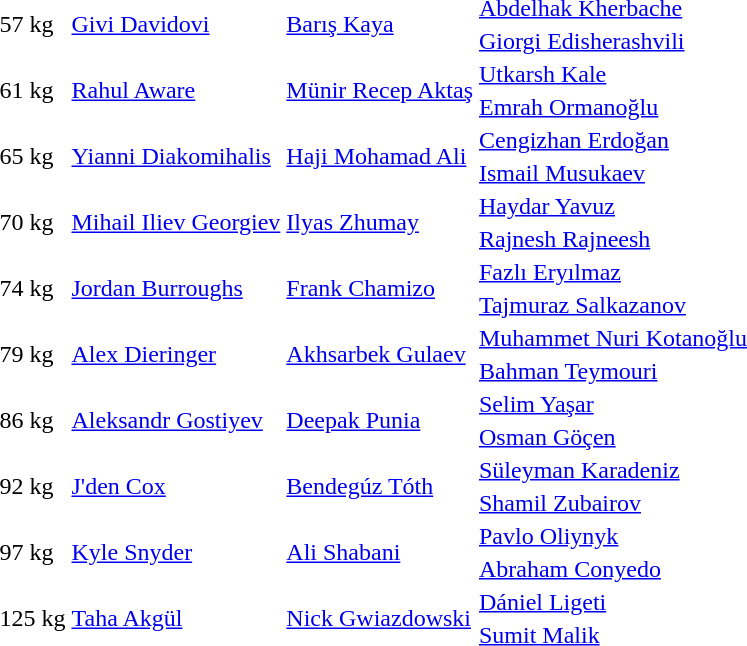<table>
<tr>
<td rowspan=2>57 kg</td>
<td rowspan=2> <a href='#'>Givi Davidovi</a></td>
<td rowspan=2> <a href='#'>Barış Kaya</a></td>
<td> <a href='#'>Abdelhak Kherbache</a></td>
</tr>
<tr>
<td> <a href='#'>Giorgi Edisherashvili</a></td>
</tr>
<tr>
<td rowspan=2>61 kg</td>
<td rowspan=2> <a href='#'>Rahul Aware</a></td>
<td rowspan=2> <a href='#'>Münir Recep Aktaş</a></td>
<td> <a href='#'>Utkarsh Kale</a></td>
</tr>
<tr>
<td> <a href='#'>Emrah Ormanoğlu</a></td>
</tr>
<tr>
<td rowspan=2>65 kg</td>
<td rowspan=2> <a href='#'>Yianni Diakomihalis</a></td>
<td rowspan=2> <a href='#'>Haji Mohamad Ali</a></td>
<td> <a href='#'>Cengizhan Erdoğan</a></td>
</tr>
<tr>
<td> <a href='#'>Ismail Musukaev</a></td>
</tr>
<tr>
<td rowspan=2>70 kg</td>
<td rowspan=2> <a href='#'>Mihail Iliev Georgiev</a></td>
<td rowspan=2> <a href='#'>Ilyas Zhumay</a></td>
<td> <a href='#'>Haydar Yavuz</a></td>
</tr>
<tr>
<td> <a href='#'>Rajnesh Rajneesh</a></td>
</tr>
<tr>
<td rowspan=2>74 kg</td>
<td rowspan=2> <a href='#'>Jordan Burroughs</a></td>
<td rowspan=2> <a href='#'>Frank Chamizo</a></td>
<td> <a href='#'>Fazlı Eryılmaz</a></td>
</tr>
<tr>
<td> <a href='#'>Tajmuraz Salkazanov</a></td>
</tr>
<tr>
<td rowspan=2>79 kg</td>
<td rowspan=2> <a href='#'>Alex Dieringer</a></td>
<td rowspan=2> <a href='#'>Akhsarbek Gulaev</a></td>
<td> <a href='#'>Muhammet Nuri Kotanoğlu</a></td>
</tr>
<tr>
<td> <a href='#'>Bahman Teymouri</a></td>
</tr>
<tr>
<td rowspan=2>86 kg</td>
<td rowspan=2> <a href='#'>Aleksandr Gostiyev</a></td>
<td rowspan=2> <a href='#'>Deepak Punia</a></td>
<td> <a href='#'>Selim Yaşar</a></td>
</tr>
<tr>
<td> <a href='#'>Osman Göçen</a></td>
</tr>
<tr>
<td rowspan=2>92 kg</td>
<td rowspan=2> <a href='#'>J'den Cox</a></td>
<td rowspan=2> <a href='#'>Bendegúz Tóth</a></td>
<td> <a href='#'>Süleyman Karadeniz</a></td>
</tr>
<tr>
<td> <a href='#'>Shamil Zubairov</a></td>
</tr>
<tr>
<td rowspan=2>97 kg</td>
<td rowspan=2> <a href='#'>Kyle Snyder</a></td>
<td rowspan=2> <a href='#'>Ali Shabani</a></td>
<td> <a href='#'>Pavlo Oliynyk</a></td>
</tr>
<tr>
<td> <a href='#'>Abraham Conyedo</a></td>
</tr>
<tr>
<td rowspan=2>125 kg</td>
<td rowspan=2> <a href='#'>Taha Akgül</a></td>
<td rowspan=2> <a href='#'>Nick Gwiazdowski</a></td>
<td> <a href='#'>Dániel Ligeti</a></td>
</tr>
<tr>
<td> <a href='#'>Sumit Malik</a></td>
</tr>
<tr>
</tr>
</table>
